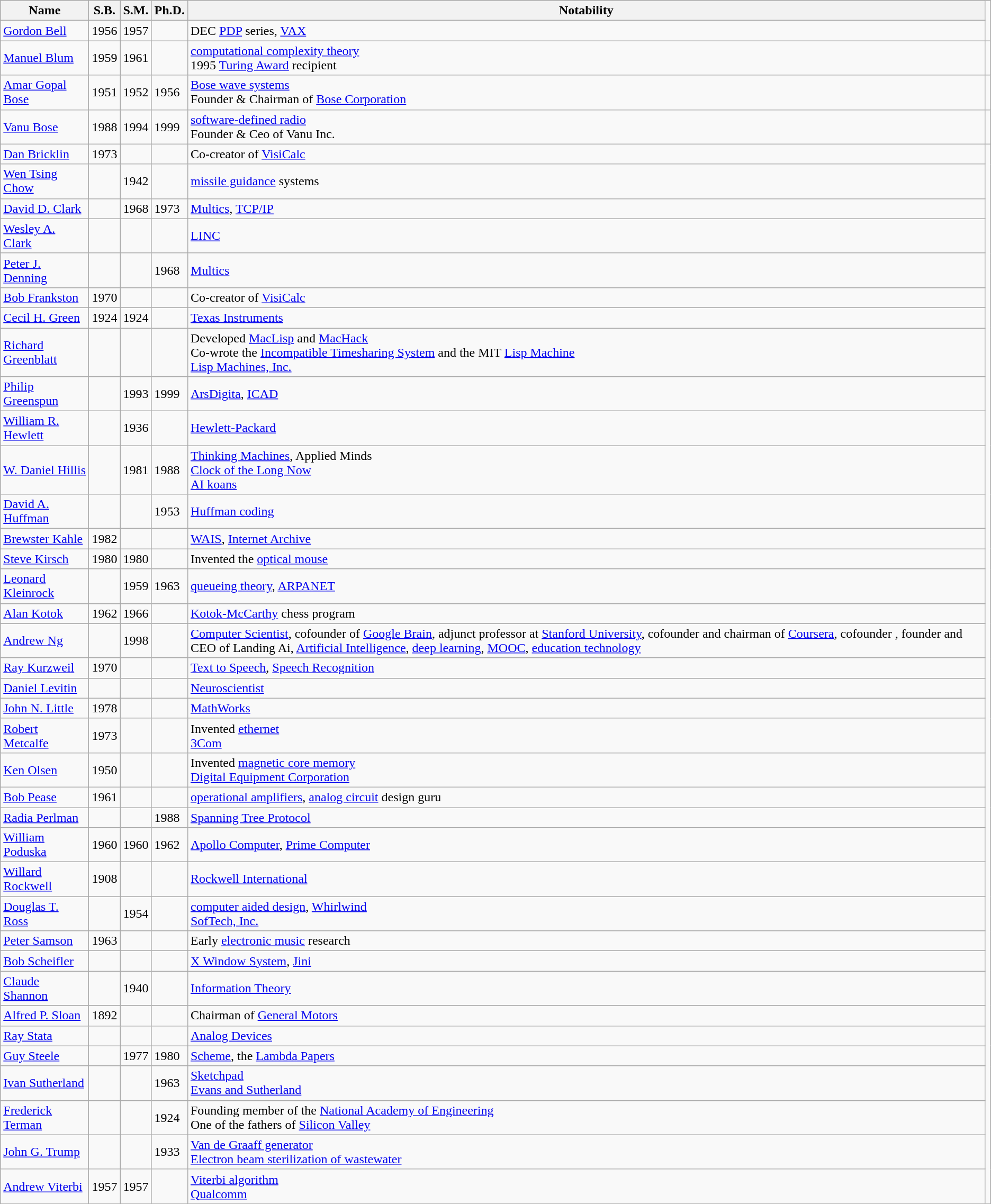<table class="wikitable">
<tr>
<th>Name</th>
<th>S.B.</th>
<th>S.M.</th>
<th>Ph.D.</th>
<th>Notability</th>
</tr>
<tr>
<td><a href='#'>Gordon Bell</a></td>
<td>1956</td>
<td>1957</td>
<td></td>
<td>DEC <a href='#'>PDP</a> series, <a href='#'>VAX</a></td>
</tr>
<tr>
<td><a href='#'>Manuel Blum</a></td>
<td>1959</td>
<td>1961</td>
<td></td>
<td><a href='#'>computational complexity theory</a><br>1995 <a href='#'>Turing Award</a> recipient</td>
<td></td>
</tr>
<tr>
<td><a href='#'>Amar Gopal Bose</a></td>
<td>1951</td>
<td>1952</td>
<td>1956</td>
<td><a href='#'>Bose wave systems</a><br> Founder & Chairman of <a href='#'>Bose Corporation</a></td>
<td></td>
</tr>
<tr>
<td><a href='#'>Vanu Bose</a></td>
<td>1988</td>
<td>1994</td>
<td>1999</td>
<td><a href='#'>software-defined radio</a><br> Founder & Ceo of Vanu Inc.</td>
<td></td>
</tr>
<tr>
<td><a href='#'>Dan Bricklin</a></td>
<td>1973</td>
<td></td>
<td></td>
<td>Co-creator of <a href='#'>VisiCalc</a></td>
</tr>
<tr>
<td><a href='#'>Wen Tsing Chow</a></td>
<td></td>
<td>1942</td>
<td></td>
<td><a href='#'>missile guidance</a> systems</td>
</tr>
<tr>
<td><a href='#'>David D. Clark</a></td>
<td></td>
<td>1968</td>
<td>1973</td>
<td><a href='#'>Multics</a>, <a href='#'>TCP/IP</a></td>
</tr>
<tr>
<td><a href='#'>Wesley A. Clark</a></td>
<td></td>
<td></td>
<td></td>
<td><a href='#'>LINC</a></td>
</tr>
<tr>
<td><a href='#'>Peter J. Denning</a></td>
<td></td>
<td></td>
<td>1968</td>
<td><a href='#'>Multics</a></td>
</tr>
<tr>
<td><a href='#'>Bob Frankston</a></td>
<td>1970</td>
<td></td>
<td></td>
<td>Co-creator of <a href='#'>VisiCalc</a></td>
</tr>
<tr>
<td><a href='#'>Cecil H. Green</a></td>
<td>1924</td>
<td>1924</td>
<td></td>
<td><a href='#'>Texas Instruments</a></td>
</tr>
<tr>
<td><a href='#'>Richard Greenblatt</a></td>
<td></td>
<td></td>
<td></td>
<td>Developed <a href='#'>MacLisp</a> and <a href='#'>MacHack</a><br>Co-wrote the <a href='#'>Incompatible Timesharing System</a> and the MIT <a href='#'>Lisp Machine</a><br><a href='#'>Lisp Machines, Inc.</a></td>
</tr>
<tr>
<td><a href='#'>Philip Greenspun</a></td>
<td></td>
<td>1993</td>
<td>1999</td>
<td><a href='#'>ArsDigita</a>, <a href='#'>ICAD</a></td>
</tr>
<tr>
<td><a href='#'>William R. Hewlett</a></td>
<td></td>
<td>1936</td>
<td></td>
<td><a href='#'>Hewlett-Packard</a></td>
</tr>
<tr>
<td><a href='#'>W. Daniel Hillis</a></td>
<td></td>
<td>1981</td>
<td>1988</td>
<td><a href='#'>Thinking Machines</a>, Applied Minds<br><a href='#'>Clock of the Long Now</a><br><a href='#'>AI koans</a></td>
</tr>
<tr>
<td><a href='#'>David A. Huffman</a></td>
<td></td>
<td></td>
<td>1953</td>
<td><a href='#'>Huffman coding</a></td>
</tr>
<tr>
<td><a href='#'>Brewster Kahle</a></td>
<td>1982</td>
<td></td>
<td></td>
<td><a href='#'>WAIS</a>, <a href='#'>Internet Archive</a></td>
</tr>
<tr>
<td><a href='#'>Steve Kirsch</a></td>
<td>1980</td>
<td>1980</td>
<td></td>
<td>Invented the <a href='#'>optical mouse</a></td>
</tr>
<tr>
<td><a href='#'>Leonard Kleinrock</a></td>
<td></td>
<td>1959</td>
<td>1963</td>
<td><a href='#'>queueing theory</a>, <a href='#'>ARPANET</a></td>
</tr>
<tr>
<td><a href='#'>Alan Kotok</a></td>
<td>1962</td>
<td>1966</td>
<td></td>
<td><a href='#'>Kotok-McCarthy</a> chess program</td>
</tr>
<tr>
<td><a href='#'>Andrew Ng</a></td>
<td></td>
<td>1998</td>
<td></td>
<td><a href='#'>Computer Scientist</a>, cofounder of <a href='#'>Google Brain</a>, adjunct professor at <a href='#'>Stanford University</a>, cofounder and chairman of <a href='#'>Coursera</a>, cofounder , founder and CEO of Landing Ai, <a href='#'>Artificial Intelligence</a>, <a href='#'>deep learning</a>, <a href='#'>MOOC</a>, <a href='#'>education technology</a></td>
</tr>
<tr>
<td><a href='#'>Ray Kurzweil</a></td>
<td>1970</td>
<td></td>
<td></td>
<td><a href='#'>Text to Speech</a>, <a href='#'>Speech Recognition</a></td>
</tr>
<tr>
<td><a href='#'>Daniel Levitin</a></td>
<td></td>
<td></td>
<td></td>
<td><a href='#'>Neuroscientist</a></td>
</tr>
<tr>
<td><a href='#'>John N. Little</a></td>
<td>1978</td>
<td></td>
<td></td>
<td><a href='#'>MathWorks</a></td>
</tr>
<tr>
<td><a href='#'>Robert Metcalfe</a></td>
<td>1973</td>
<td></td>
<td></td>
<td>Invented <a href='#'>ethernet</a><br><a href='#'>3Com</a></td>
</tr>
<tr>
<td><a href='#'>Ken Olsen</a></td>
<td>1950</td>
<td></td>
<td></td>
<td>Invented <a href='#'>magnetic core memory</a><br><a href='#'>Digital Equipment Corporation</a></td>
</tr>
<tr>
<td><a href='#'>Bob Pease</a></td>
<td>1961</td>
<td></td>
<td></td>
<td><a href='#'>operational amplifiers</a>, <a href='#'>analog circuit</a> design guru</td>
</tr>
<tr>
<td><a href='#'>Radia Perlman</a></td>
<td></td>
<td></td>
<td>1988</td>
<td><a href='#'>Spanning Tree Protocol</a></td>
</tr>
<tr>
<td><a href='#'>William Poduska</a></td>
<td>1960</td>
<td>1960</td>
<td>1962</td>
<td><a href='#'>Apollo Computer</a>, <a href='#'>Prime Computer</a></td>
</tr>
<tr>
<td><a href='#'>Willard Rockwell</a></td>
<td>1908</td>
<td></td>
<td></td>
<td><a href='#'>Rockwell International</a></td>
</tr>
<tr>
<td><a href='#'>Douglas T. Ross</a></td>
<td></td>
<td>1954</td>
<td></td>
<td><a href='#'>computer aided design</a>, <a href='#'>Whirlwind</a><br><a href='#'>SofTech, Inc.</a></td>
</tr>
<tr>
<td><a href='#'>Peter Samson</a></td>
<td>1963</td>
<td></td>
<td></td>
<td>Early <a href='#'>electronic music</a> research</td>
</tr>
<tr>
<td><a href='#'>Bob Scheifler</a></td>
<td></td>
<td></td>
<td></td>
<td><a href='#'>X Window System</a>, <a href='#'>Jini</a></td>
</tr>
<tr>
<td><a href='#'>Claude Shannon</a></td>
<td></td>
<td>1940</td>
<td></td>
<td><a href='#'>Information Theory</a></td>
</tr>
<tr>
<td><a href='#'>Alfred P. Sloan</a></td>
<td>1892</td>
<td></td>
<td></td>
<td>Chairman of <a href='#'>General Motors</a></td>
</tr>
<tr>
<td><a href='#'>Ray Stata</a></td>
<td></td>
<td></td>
<td></td>
<td><a href='#'>Analog Devices</a></td>
</tr>
<tr>
<td><a href='#'>Guy Steele</a></td>
<td></td>
<td>1977</td>
<td>1980</td>
<td><a href='#'>Scheme</a>, the <a href='#'>Lambda Papers</a></td>
</tr>
<tr>
<td><a href='#'>Ivan Sutherland</a></td>
<td></td>
<td></td>
<td>1963</td>
<td><a href='#'>Sketchpad</a><br><a href='#'>Evans and Sutherland</a></td>
</tr>
<tr>
<td><a href='#'>Frederick Terman</a></td>
<td></td>
<td></td>
<td>1924</td>
<td>Founding member of the <a href='#'>National Academy of Engineering</a><br>One of the fathers of <a href='#'>Silicon Valley</a></td>
</tr>
<tr>
<td><a href='#'>John G. Trump</a></td>
<td></td>
<td></td>
<td>1933</td>
<td><a href='#'>Van de Graaff generator</a><br><a href='#'>Electron beam sterilization of wastewater</a></td>
</tr>
<tr>
<td><a href='#'>Andrew Viterbi</a></td>
<td>1957</td>
<td>1957</td>
<td></td>
<td><a href='#'>Viterbi algorithm</a><br><a href='#'>Qualcomm</a></td>
</tr>
</table>
